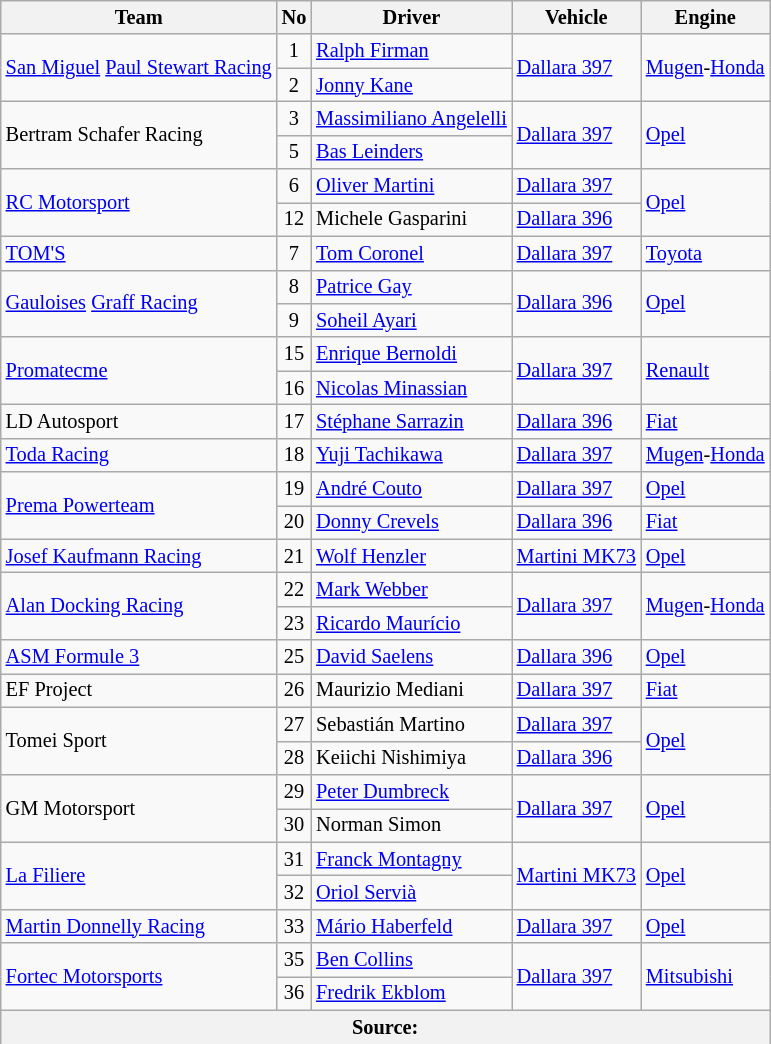<table class="wikitable" style="font-size: 85%;">
<tr>
<th>Team</th>
<th>No</th>
<th>Driver</th>
<th>Vehicle</th>
<th>Engine</th>
</tr>
<tr>
<td rowspan=2> <a href='#'>San Miguel</a> <a href='#'>Paul Stewart Racing</a></td>
<td align=center>1</td>
<td> <a href='#'>Ralph Firman</a></td>
<td rowspan=2><a href='#'>Dallara 397</a></td>
<td rowspan=2><a href='#'>Mugen</a>-<a href='#'>Honda</a></td>
</tr>
<tr>
<td align=center>2</td>
<td> <a href='#'>Jonny Kane</a></td>
</tr>
<tr>
<td rowspan=2> Bertram Schafer Racing</td>
<td align=center>3</td>
<td> <a href='#'>Massimiliano Angelelli</a></td>
<td rowspan=2><a href='#'>Dallara 397</a></td>
<td rowspan=2><a href='#'>Opel</a></td>
</tr>
<tr>
<td align=center>5</td>
<td> <a href='#'>Bas Leinders</a></td>
</tr>
<tr>
<td rowspan=2> <a href='#'>RC Motorsport</a></td>
<td align=center>6</td>
<td> <a href='#'>Oliver Martini</a></td>
<td><a href='#'>Dallara 397</a></td>
<td rowspan=2><a href='#'>Opel</a></td>
</tr>
<tr>
<td align=center>12</td>
<td> Michele Gasparini</td>
<td><a href='#'>Dallara 396</a></td>
</tr>
<tr>
<td> <a href='#'>TOM'S</a></td>
<td align=center>7</td>
<td> <a href='#'>Tom Coronel</a></td>
<td><a href='#'>Dallara 397</a></td>
<td><a href='#'>Toyota</a></td>
</tr>
<tr>
<td rowspan=2> <a href='#'>Gauloises</a> <a href='#'>Graff Racing</a></td>
<td align=center>8</td>
<td> <a href='#'>Patrice Gay</a></td>
<td rowspan=2><a href='#'>Dallara 396</a></td>
<td rowspan=2><a href='#'>Opel</a></td>
</tr>
<tr>
<td align=center>9</td>
<td> <a href='#'>Soheil Ayari</a></td>
</tr>
<tr>
<td rowspan=2> <a href='#'>Promatecme</a></td>
<td align=center>15</td>
<td> <a href='#'>Enrique Bernoldi</a></td>
<td rowspan=2><a href='#'>Dallara 397</a></td>
<td rowspan=2><a href='#'>Renault</a></td>
</tr>
<tr>
<td align=center>16</td>
<td> <a href='#'>Nicolas Minassian</a></td>
</tr>
<tr>
<td> LD Autosport</td>
<td align=center>17</td>
<td> <a href='#'>Stéphane Sarrazin</a></td>
<td><a href='#'>Dallara 396</a></td>
<td><a href='#'>Fiat</a></td>
</tr>
<tr>
<td> <a href='#'>Toda Racing</a></td>
<td align=center>18</td>
<td> <a href='#'>Yuji Tachikawa</a></td>
<td><a href='#'>Dallara 397</a></td>
<td><a href='#'>Mugen</a>-<a href='#'>Honda</a></td>
</tr>
<tr>
<td rowspan=2> <a href='#'>Prema Powerteam</a></td>
<td align=center>19</td>
<td> <a href='#'>André Couto</a></td>
<td><a href='#'>Dallara 397</a></td>
<td><a href='#'>Opel</a></td>
</tr>
<tr>
<td align=center>20</td>
<td> <a href='#'>Donny Crevels</a></td>
<td><a href='#'>Dallara 396</a></td>
<td><a href='#'>Fiat</a></td>
</tr>
<tr>
<td> <a href='#'>Josef Kaufmann Racing</a></td>
<td align=center>21</td>
<td> <a href='#'>Wolf Henzler</a></td>
<td><a href='#'>Martini MK73</a></td>
<td><a href='#'>Opel</a></td>
</tr>
<tr>
<td rowspan=2> <a href='#'>Alan Docking Racing</a></td>
<td align=center>22</td>
<td> <a href='#'>Mark Webber</a></td>
<td rowspan=2><a href='#'>Dallara 397</a></td>
<td rowspan=2><a href='#'>Mugen</a>-<a href='#'>Honda</a></td>
</tr>
<tr>
<td align=center>23</td>
<td> <a href='#'>Ricardo Maurício</a></td>
</tr>
<tr>
<td> <a href='#'>ASM Formule 3</a></td>
<td align=center>25</td>
<td> <a href='#'>David Saelens</a></td>
<td><a href='#'>Dallara 396</a></td>
<td><a href='#'>Opel</a></td>
</tr>
<tr>
<td> EF Project</td>
<td align=center>26</td>
<td> Maurizio Mediani</td>
<td><a href='#'>Dallara 397</a></td>
<td><a href='#'>Fiat</a></td>
</tr>
<tr>
<td rowspan=2> Tomei Sport</td>
<td align=center>27</td>
<td> Sebastián Martino</td>
<td><a href='#'>Dallara 397</a></td>
<td rowspan=2><a href='#'>Opel</a></td>
</tr>
<tr>
<td align=center>28</td>
<td> Keiichi Nishimiya</td>
<td><a href='#'>Dallara 396</a></td>
</tr>
<tr>
<td rowspan=2> GM Motorsport</td>
<td align=center>29</td>
<td> <a href='#'>Peter Dumbreck</a></td>
<td rowspan=2><a href='#'>Dallara 397</a></td>
<td rowspan=2><a href='#'>Opel</a></td>
</tr>
<tr>
<td align=center>30</td>
<td> Norman Simon</td>
</tr>
<tr>
<td rowspan=2> <a href='#'>La Filiere</a></td>
<td align=center>31</td>
<td> <a href='#'>Franck Montagny</a></td>
<td rowspan=2><a href='#'>Martini MK73</a></td>
<td rowspan=2><a href='#'>Opel</a></td>
</tr>
<tr>
<td align=center>32</td>
<td> <a href='#'>Oriol Servià</a></td>
</tr>
<tr>
<td> <a href='#'>Martin Donnelly Racing</a></td>
<td align=center>33</td>
<td> <a href='#'>Mário Haberfeld</a></td>
<td><a href='#'>Dallara 397</a></td>
<td><a href='#'>Opel</a></td>
</tr>
<tr>
<td rowspan=2> <a href='#'>Fortec Motorsports</a></td>
<td align=center>35</td>
<td> <a href='#'>Ben Collins</a></td>
<td rowspan=2><a href='#'>Dallara 397</a></td>
<td rowspan=2><a href='#'>Mitsubishi</a></td>
</tr>
<tr>
<td align=center>36</td>
<td> <a href='#'>Fredrik Ekblom</a></td>
</tr>
<tr>
<th colspan=6 align=center>Source:</th>
</tr>
</table>
